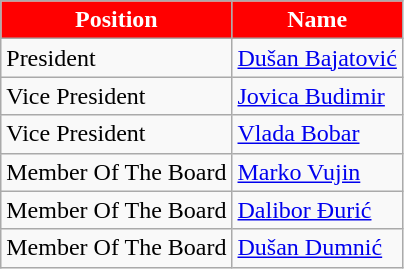<table class="wikitable">
<tr>
<th style="color:#FFFFFF; background:#FF0000">Position</th>
<th style="color:#FFFFFF; background:#FF0000">Name</th>
</tr>
<tr>
<td>President</td>
<td> <a href='#'>Dušan Bajatović</a></td>
</tr>
<tr>
<td>Vice President</td>
<td> <a href='#'>Jovica Budimir</a></td>
</tr>
<tr>
<td>Vice President</td>
<td> <a href='#'>Vlada Bobar</a></td>
</tr>
<tr>
<td>Member Of The Board</td>
<td> <a href='#'>Marko Vujin</a></td>
</tr>
<tr>
<td>Member Of The Board</td>
<td> <a href='#'>Dalibor Đurić</a></td>
</tr>
<tr>
<td>Member Of The Board</td>
<td> <a href='#'>Dušan Dumnić</a></td>
</tr>
</table>
